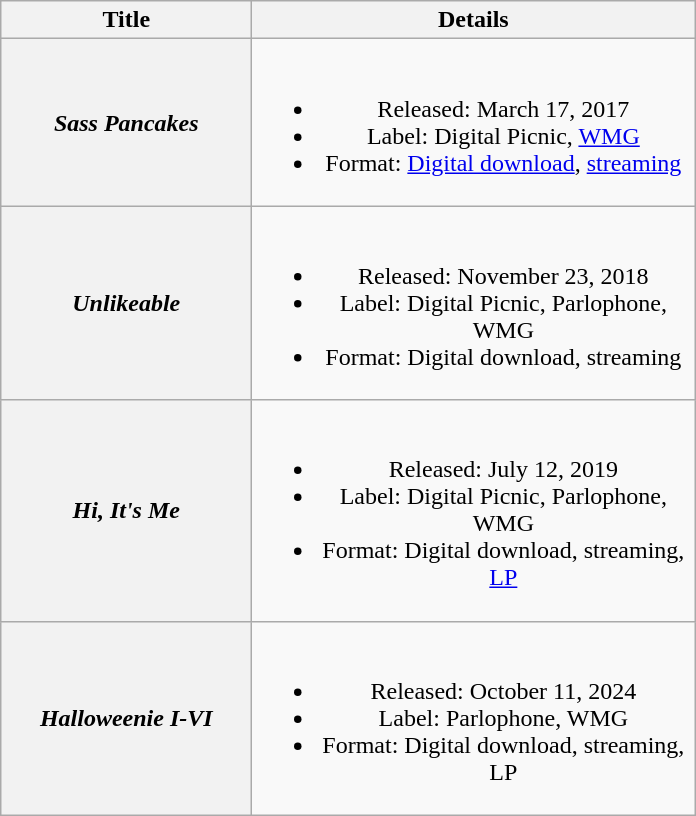<table class="wikitable plainrowheaders" style="text-align:center;">
<tr>
<th scope="col" style="width:10em;">Title</th>
<th scope="col" style="width:18em;">Details</th>
</tr>
<tr>
<th scope="row"><em>Sass Pancakes</em><br></th>
<td><br><ul><li>Released: March 17, 2017</li><li>Label: Digital Picnic, <a href='#'>WMG</a></li><li>Format: <a href='#'>Digital download</a>, <a href='#'>streaming</a></li></ul></td>
</tr>
<tr>
<th scope="row"><em>Unlikeable</em></th>
<td><br><ul><li>Released: November 23, 2018</li><li>Label: Digital Picnic, Parlophone, WMG</li><li>Format: Digital download, streaming</li></ul></td>
</tr>
<tr>
<th scope="row"><em>Hi, It's Me</em></th>
<td><br><ul><li>Released: July 12, 2019</li><li>Label: Digital Picnic, Parlophone, WMG</li><li>Format: Digital download, streaming, <a href='#'>LP</a></li></ul></td>
</tr>
<tr>
<th scope="row"><em>Halloweenie I-VI</em></th>
<td><br><ul><li>Released: October 11, 2024</li><li>Label: Parlophone, WMG</li><li>Format: Digital download, streaming, LP</li></ul></td>
</tr>
</table>
